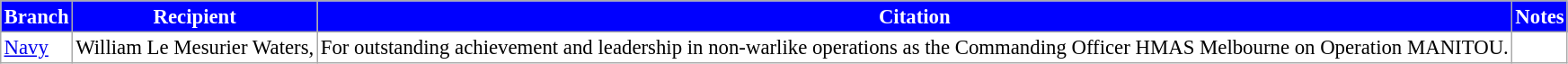<table border="2" cellpadding="2" cellspacing="0" style="margin: 1em 1em 1em 0; border: 1px #aaa solid; font-size:95%; border-collapse: collapse;">
<tr style="background: blue; color: white">
<th>Branch</th>
<th>Recipient</th>
<th>Citation</th>
<th>Notes</th>
</tr>
<tr>
<td><a href='#'>Navy</a></td>
<td> William Le Mesurier Waters, </td>
<td>For outstanding achievement and leadership in non-warlike operations as the Commanding Officer HMAS Melbourne on Operation MANITOU.</td>
<td rowspan=3></td>
</tr>
</table>
